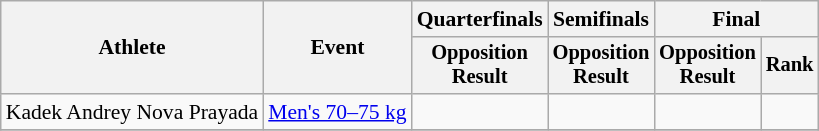<table class=wikitable style=font-size:90%;text-align:center>
<tr>
<th rowspan=2>Athlete</th>
<th rowspan=2>Event</th>
<th>Quarterfinals</th>
<th>Semifinals</th>
<th colspan=2>Final</th>
</tr>
<tr style="font-size:95%">
<th>Opposition<br>Result</th>
<th>Opposition<br>Result</th>
<th>Opposition<br>Result</th>
<th>Rank</th>
</tr>
<tr>
<td align=left>Kadek Andrey Nova Prayada</td>
<td align=left><a href='#'>Men's 70–75 kg</a></td>
<td></td>
<td></td>
<td></td>
<td></td>
</tr>
<tr>
</tr>
</table>
